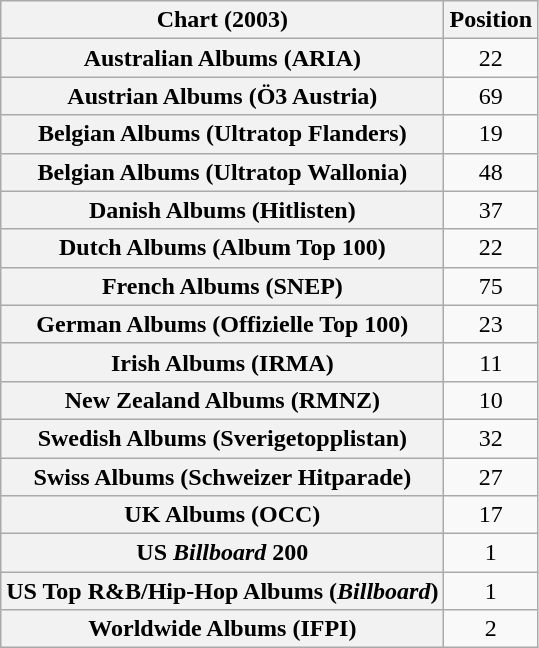<table class="wikitable sortable plainrowheaders">
<tr>
<th scope="col">Chart (2003)</th>
<th scope="col">Position</th>
</tr>
<tr>
<th scope="row">Australian Albums (ARIA)</th>
<td style="text-align:center;">22</td>
</tr>
<tr>
<th scope="row">Austrian Albums (Ö3 Austria)</th>
<td style="text-align:center;">69</td>
</tr>
<tr>
<th scope="row">Belgian Albums (Ultratop Flanders)</th>
<td style="text-align:center;">19</td>
</tr>
<tr>
<th scope="row">Belgian Albums (Ultratop Wallonia)</th>
<td style="text-align:center;">48</td>
</tr>
<tr>
<th scope="row">Danish Albums (Hitlisten)</th>
<td style="text-align:center;">37</td>
</tr>
<tr>
<th scope="row">Dutch Albums (Album Top 100)</th>
<td style="text-align:center;">22</td>
</tr>
<tr>
<th scope="row">French Albums (SNEP)</th>
<td style="text-align:center;">75</td>
</tr>
<tr>
<th scope="row">German Albums (Offizielle Top 100)</th>
<td style="text-align:center;">23</td>
</tr>
<tr>
<th scope="row">Irish Albums (IRMA)</th>
<td style="text-align:center;">11</td>
</tr>
<tr>
<th scope="row">New Zealand Albums (RMNZ)</th>
<td style="text-align:center;">10</td>
</tr>
<tr>
<th scope="row">Swedish Albums (Sverigetopplistan)</th>
<td style="text-align:center;">32</td>
</tr>
<tr>
<th scope="row">Swiss Albums (Schweizer Hitparade)</th>
<td style="text-align:center;">27</td>
</tr>
<tr>
<th scope="row">UK Albums (OCC)</th>
<td style="text-align:center;">17</td>
</tr>
<tr>
<th scope="row">US <em>Billboard</em> 200</th>
<td style="text-align:center;">1</td>
</tr>
<tr>
<th scope="row">US Top R&B/Hip-Hop Albums (<em>Billboard</em>)</th>
<td style="text-align:center;">1</td>
</tr>
<tr>
<th scope="row">Worldwide Albums (IFPI)</th>
<td style="text-align:center;">2</td>
</tr>
</table>
